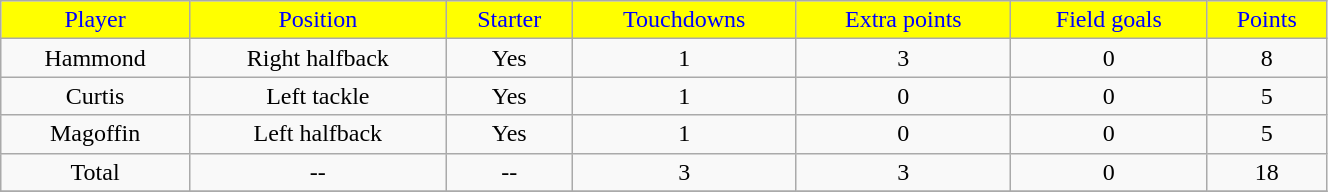<table class="wikitable" width="70%">
<tr align="center"  style="background:yellow;color:blue;">
<td>Player</td>
<td>Position</td>
<td>Starter</td>
<td>Touchdowns</td>
<td>Extra points</td>
<td>Field goals</td>
<td>Points</td>
</tr>
<tr align="center" bgcolor="">
<td>Hammond</td>
<td>Right halfback</td>
<td>Yes</td>
<td>1</td>
<td>3</td>
<td>0</td>
<td>8</td>
</tr>
<tr align="center" bgcolor="">
<td>Curtis</td>
<td>Left tackle</td>
<td>Yes</td>
<td>1</td>
<td>0</td>
<td>0</td>
<td>5</td>
</tr>
<tr align="center" bgcolor="">
<td>Magoffin</td>
<td>Left halfback</td>
<td>Yes</td>
<td>1</td>
<td>0</td>
<td>0</td>
<td>5</td>
</tr>
<tr align="center" bgcolor="">
<td>Total</td>
<td>--</td>
<td>--</td>
<td>3</td>
<td>3</td>
<td>0</td>
<td>18</td>
</tr>
<tr align="center" bgcolor="">
</tr>
</table>
